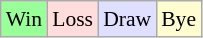<table class="wikitable" style="width: 20%%; text-align: center; font-size: 90%">
<tr>
<td style="background-color: #99FF99">Win</td>
<td style="background-color: #FFDDDD">Loss</td>
<td style="background-color: #DFDFFF">Draw</td>
<td style="background-color: #FFFDD0">Bye</td>
</tr>
</table>
